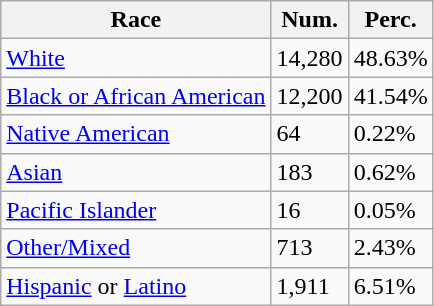<table class="wikitable">
<tr>
<th>Race</th>
<th>Num.</th>
<th>Perc.</th>
</tr>
<tr>
<td><a href='#'>White</a></td>
<td>14,280</td>
<td>48.63%</td>
</tr>
<tr>
<td><a href='#'>Black or African American</a></td>
<td>12,200</td>
<td>41.54%</td>
</tr>
<tr>
<td><a href='#'>Native American</a></td>
<td>64</td>
<td>0.22%</td>
</tr>
<tr>
<td><a href='#'>Asian</a></td>
<td>183</td>
<td>0.62%</td>
</tr>
<tr>
<td><a href='#'>Pacific Islander</a></td>
<td>16</td>
<td>0.05%</td>
</tr>
<tr>
<td><a href='#'>Other/Mixed</a></td>
<td>713</td>
<td>2.43%</td>
</tr>
<tr>
<td><a href='#'>Hispanic</a> or <a href='#'>Latino</a></td>
<td>1,911</td>
<td>6.51%</td>
</tr>
</table>
